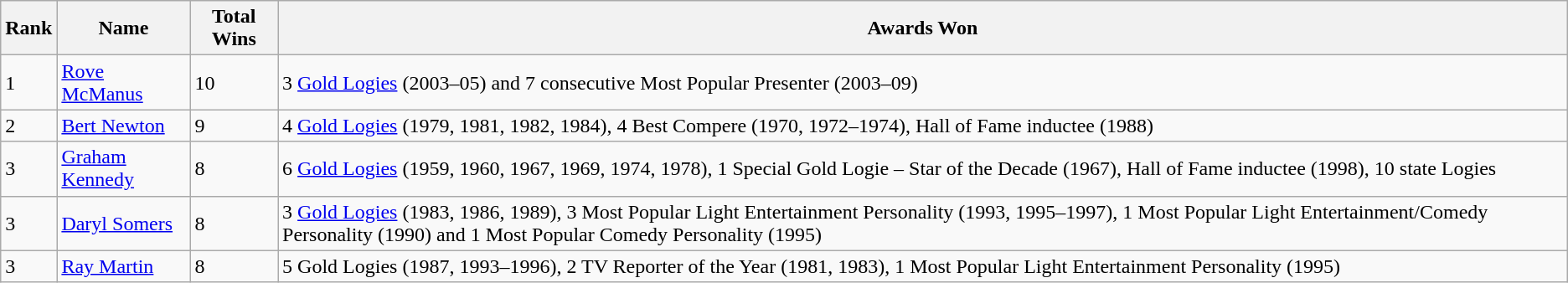<table class="wikitable">
<tr>
<th>Rank</th>
<th>Name</th>
<th>Total Wins</th>
<th>Awards Won</th>
</tr>
<tr>
<td>1</td>
<td><a href='#'>Rove McManus</a></td>
<td>10</td>
<td>3 <a href='#'>Gold Logies</a> (2003–05) and 7 consecutive Most Popular Presenter (2003–09)</td>
</tr>
<tr>
<td>2</td>
<td><a href='#'>Bert Newton</a></td>
<td>9</td>
<td>4 <a href='#'>Gold Logies</a> (1979, 1981, 1982, 1984), 4 Best Compere (1970, 1972–1974), Hall of Fame inductee (1988)</td>
</tr>
<tr>
<td>3</td>
<td><a href='#'>Graham Kennedy</a></td>
<td>8</td>
<td>6 <a href='#'>Gold Logies</a> (1959, 1960, 1967, 1969, 1974, 1978), 1 Special Gold Logie – Star of the Decade (1967), Hall of Fame inductee (1998), 10 state Logies</td>
</tr>
<tr>
<td>3</td>
<td><a href='#'>Daryl Somers</a></td>
<td>8</td>
<td>3 <a href='#'>Gold Logies</a> (1983, 1986, 1989), 3 Most Popular Light Entertainment Personality (1993, 1995–1997), 1 Most Popular Light Entertainment/Comedy Personality (1990) and 1 Most Popular Comedy Personality (1995)</td>
</tr>
<tr>
<td>3</td>
<td><a href='#'>Ray Martin</a></td>
<td>8</td>
<td>5 Gold Logies (1987, 1993–1996), 2 TV Reporter of the Year (1981, 1983), 1 Most Popular Light Entertainment Personality (1995)</td>
</tr>
</table>
